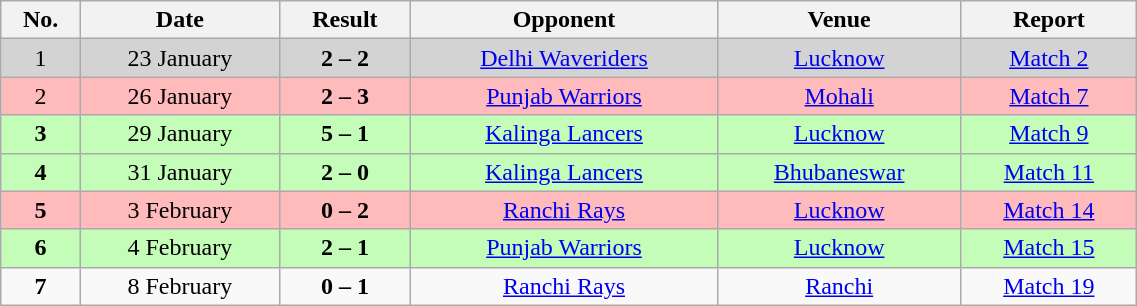<table class=wikitable style="width:60%;text-align:center; border:none">
<tr>
<th>No.</th>
<th>Date</th>
<th>Result</th>
<th>Opponent</th>
<th>Venue</th>
<th>Report</th>
</tr>
<tr style="background:#d3d3d3;">
<td>1</td>
<td>23 January</td>
<td><strong>2 – 2</strong></td>
<td><a href='#'>Delhi Waveriders</a></td>
<td><a href='#'>Lucknow</a></td>
<td><a href='#'>Match 2</a></td>
</tr>
<tr style="background:#fbb;">
<td>2</td>
<td>26 January</td>
<td><strong>2 – 3</strong></td>
<td><a href='#'>Punjab Warriors</a></td>
<td><a href='#'>Mohali</a></td>
<td><a href='#'>Match 7</a></td>
</tr>
<tr style="background:#c3fdb8;">
<td><strong>3</strong></td>
<td>29 January</td>
<td><strong>5 – 1</strong></td>
<td><a href='#'>Kalinga Lancers</a></td>
<td><a href='#'>Lucknow</a></td>
<td><a href='#'>Match 9</a></td>
</tr>
<tr style="background:#c3fdb8;">
<td><strong>4</strong></td>
<td>31 January</td>
<td><strong>2 – 0</strong></td>
<td><a href='#'>Kalinga Lancers</a></td>
<td><a href='#'>Bhubaneswar</a></td>
<td><a href='#'>Match 11</a></td>
</tr>
<tr style="background:#fbb;">
<td><strong>5</strong></td>
<td>3 February</td>
<td><strong>0 – 2</strong></td>
<td><a href='#'>Ranchi Rays</a></td>
<td><a href='#'>Lucknow</a></td>
<td><a href='#'>Match 14</a></td>
</tr>
<tr style="background:#c3fdb8;">
<td><strong>6</strong></td>
<td>4 February</td>
<td><strong>2 – 1</strong></td>
<td><a href='#'>Punjab Warriors</a></td>
<td><a href='#'>Lucknow</a></td>
<td><a href='#'>Match 15</a></td>
</tr>
<tr style="white">
<td><strong>7</strong></td>
<td>8 February</td>
<td><strong>0 – 1</strong></td>
<td><a href='#'>Ranchi Rays</a></td>
<td><a href='#'>Ranchi</a></td>
<td><a href='#'>Match 19</a></td>
</tr>
<tr style="background:#c3fdb8;">
</tr>
</table>
